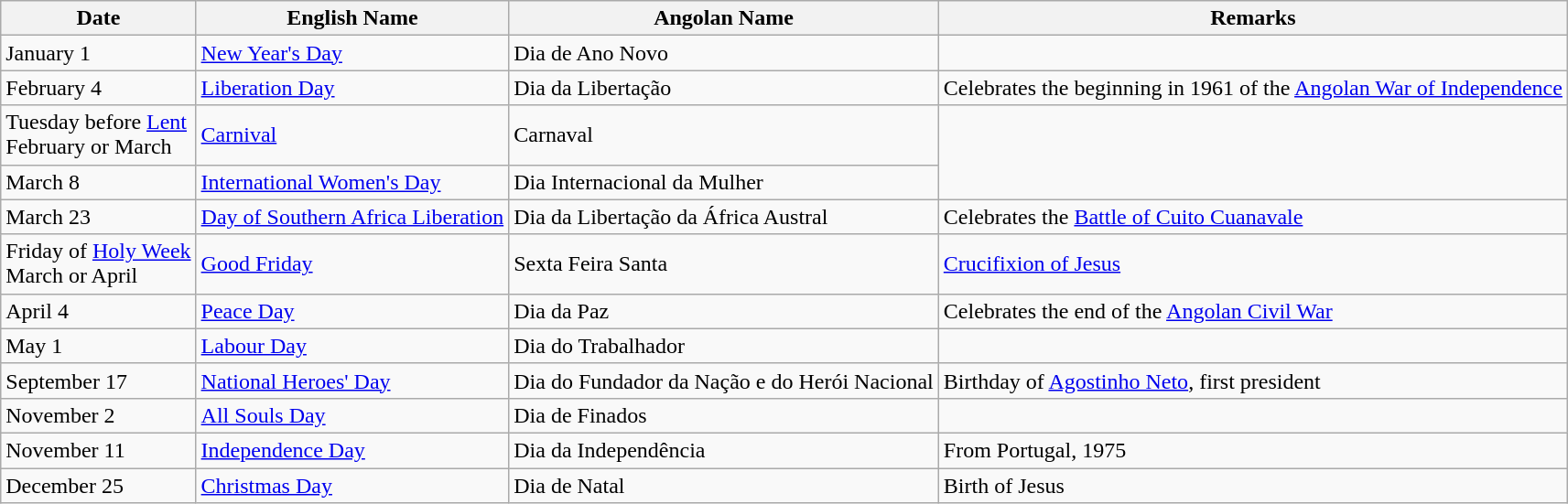<table class="wikitable">
<tr>
<th>Date</th>
<th>English Name</th>
<th>Angolan Name</th>
<th>Remarks</th>
</tr>
<tr>
<td>January 1</td>
<td><a href='#'>New Year's Day</a></td>
<td>Dia de Ano Novo</td>
</tr>
<tr>
<td>February 4</td>
<td><a href='#'>Liberation Day</a></td>
<td>Dia da Libertação</td>
<td>Celebrates the beginning in 1961 of the <a href='#'>Angolan War of Independence</a></td>
</tr>
<tr>
<td>Tuesday before <a href='#'>Lent</a><br>February or March</td>
<td><a href='#'>Carnival</a></td>
<td>Carnaval</td>
</tr>
<tr>
<td>March 8</td>
<td><a href='#'>International Women's Day</a></td>
<td>Dia Internacional da Mulher</td>
</tr>
<tr>
<td>March 23</td>
<td><a href='#'>Day of Southern Africa Liberation</a></td>
<td>Dia da Libertação da África Austral</td>
<td>Celebrates the <a href='#'>Battle of Cuito Cuanavale</a></td>
</tr>
<tr>
<td>Friday of <a href='#'>Holy Week</a><br>March or April</td>
<td><a href='#'>Good Friday</a></td>
<td>Sexta Feira Santa</td>
<td><a href='#'>Crucifixion of Jesus</a></td>
</tr>
<tr>
<td>April 4</td>
<td><a href='#'>Peace Day</a></td>
<td>Dia da Paz</td>
<td>Celebrates the end of the <a href='#'>Angolan Civil War</a></td>
</tr>
<tr>
<td>May 1</td>
<td><a href='#'>Labour Day</a></td>
<td>Dia do Trabalhador</td>
</tr>
<tr>
<td>September 17</td>
<td><a href='#'>National Heroes' Day</a></td>
<td>Dia do Fundador da Nação e do Herói Nacional</td>
<td>Birthday of <a href='#'>Agostinho Neto</a>, first president</td>
</tr>
<tr>
<td>November 2</td>
<td><a href='#'>All Souls Day</a></td>
<td>Dia de Finados</td>
</tr>
<tr>
<td>November 11</td>
<td><a href='#'>Independence Day</a></td>
<td>Dia da Independência</td>
<td>From Portugal, 1975</td>
</tr>
<tr>
<td>December 25</td>
<td><a href='#'>Christmas Day</a></td>
<td>Dia de Natal</td>
<td>Birth of Jesus</td>
</tr>
</table>
